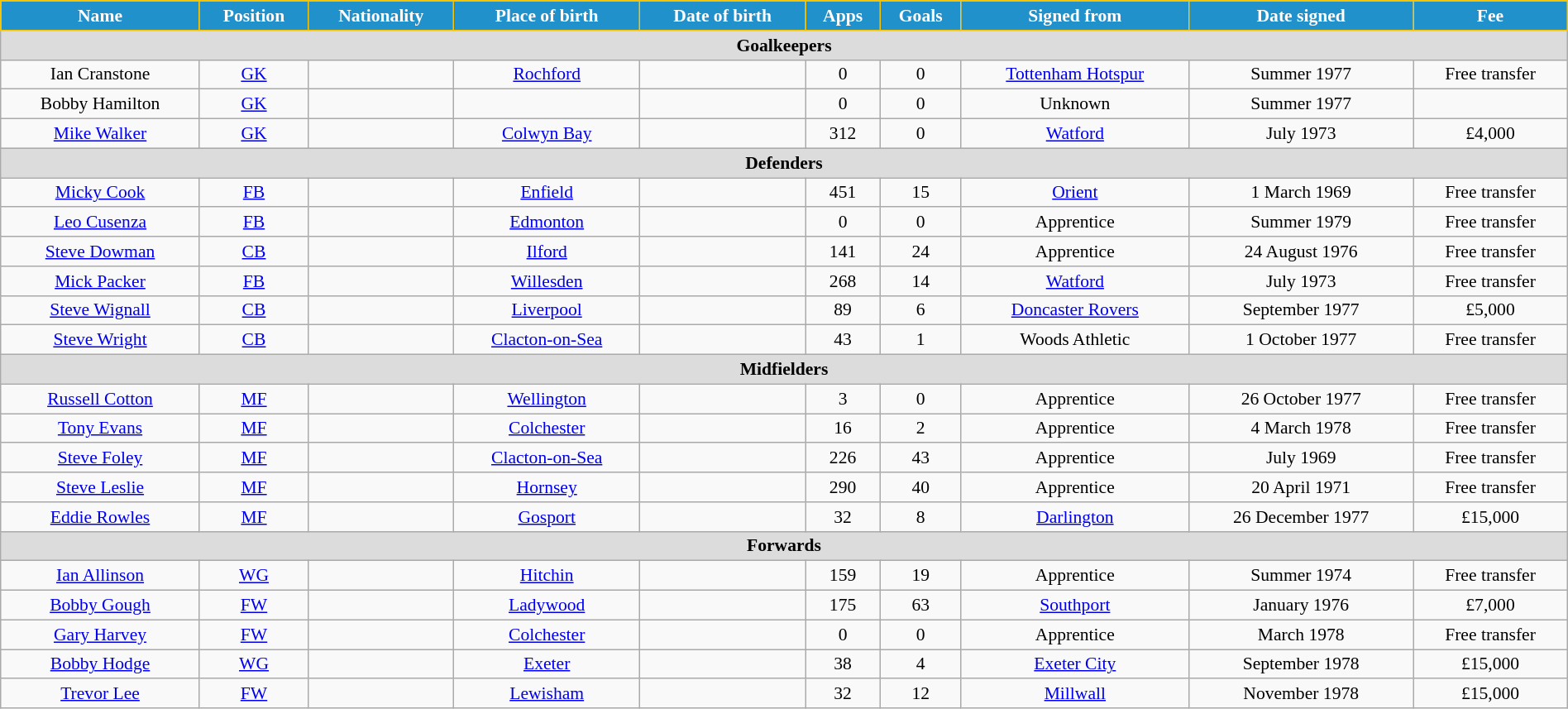<table class="wikitable" style="text-align:center; font-size:90%; width:100%;">
<tr>
<th style="background:#2191CC; color:white; border:1px solid #F7C408; text-align:center;">Name</th>
<th style="background:#2191CC; color:white; border:1px solid #F7C408; text-align:center;">Position</th>
<th style="background:#2191CC; color:white; border:1px solid #F7C408; text-align:center;">Nationality</th>
<th style="background:#2191CC; color:white; border:1px solid #F7C408; text-align:center;">Place of birth</th>
<th style="background:#2191CC; color:white; border:1px solid #F7C408; text-align:center;">Date of birth</th>
<th style="background:#2191CC; color:white; border:1px solid #F7C408; text-align:center;">Apps</th>
<th style="background:#2191CC; color:white; border:1px solid #F7C408; text-align:center;">Goals</th>
<th style="background:#2191CC; color:white; border:1px solid #F7C408; text-align:center;">Signed from</th>
<th style="background:#2191CC; color:white; border:1px solid #F7C408; text-align:center;">Date signed</th>
<th style="background:#2191CC; color:white; border:1px solid #F7C408; text-align:center;">Fee</th>
</tr>
<tr>
<th colspan="12" style="background:#dcdcdc; text-align:center;">Goalkeepers</th>
</tr>
<tr>
<td>Ian Cranstone</td>
<td><a href='#'>GK</a></td>
<td></td>
<td><a href='#'>Rochford</a></td>
<td></td>
<td>0</td>
<td>0</td>
<td> <a href='#'>Tottenham Hotspur</a></td>
<td>Summer 1977</td>
<td>Free transfer</td>
</tr>
<tr>
<td>Bobby Hamilton</td>
<td><a href='#'>GK</a></td>
<td></td>
<td></td>
<td></td>
<td>0</td>
<td>0</td>
<td>Unknown</td>
<td>Summer 1977</td>
<td></td>
</tr>
<tr>
<td><a href='#'>Mike Walker</a></td>
<td><a href='#'>GK</a></td>
<td></td>
<td><a href='#'>Colwyn Bay</a></td>
<td></td>
<td>312</td>
<td>0</td>
<td> <a href='#'>Watford</a></td>
<td>July 1973</td>
<td>£4,000</td>
</tr>
<tr>
<th colspan="12" style="background:#dcdcdc; text-align:center;">Defenders</th>
</tr>
<tr>
<td><a href='#'>Micky Cook</a></td>
<td><a href='#'>FB</a></td>
<td></td>
<td><a href='#'>Enfield</a></td>
<td></td>
<td>451</td>
<td>15</td>
<td> <a href='#'>Orient</a></td>
<td>1 March 1969</td>
<td>Free transfer</td>
</tr>
<tr>
<td><a href='#'>Leo Cusenza</a></td>
<td><a href='#'>FB</a></td>
<td></td>
<td><a href='#'>Edmonton</a></td>
<td></td>
<td>0</td>
<td>0</td>
<td>Apprentice</td>
<td>Summer 1979</td>
<td>Free transfer</td>
</tr>
<tr>
<td><a href='#'>Steve Dowman</a></td>
<td><a href='#'>CB</a></td>
<td></td>
<td><a href='#'>Ilford</a></td>
<td></td>
<td>141</td>
<td>24</td>
<td>Apprentice</td>
<td>24 August 1976</td>
<td>Free transfer</td>
</tr>
<tr>
<td><a href='#'>Mick Packer</a></td>
<td><a href='#'>FB</a></td>
<td></td>
<td><a href='#'>Willesden</a></td>
<td></td>
<td>268</td>
<td>14</td>
<td> <a href='#'>Watford</a></td>
<td>July 1973</td>
<td>Free transfer</td>
</tr>
<tr>
<td><a href='#'>Steve Wignall</a></td>
<td><a href='#'>CB</a></td>
<td></td>
<td><a href='#'>Liverpool</a></td>
<td></td>
<td>89</td>
<td>6</td>
<td> <a href='#'>Doncaster Rovers</a></td>
<td>September 1977</td>
<td>£5,000</td>
</tr>
<tr>
<td><a href='#'>Steve Wright</a></td>
<td><a href='#'>CB</a></td>
<td></td>
<td><a href='#'>Clacton-on-Sea</a></td>
<td></td>
<td>43</td>
<td>1</td>
<td> Woods Athletic</td>
<td>1 October 1977</td>
<td>Free transfer</td>
</tr>
<tr>
<th colspan="12" style="background:#dcdcdc; text-align:center;">Midfielders</th>
</tr>
<tr>
<td><a href='#'>Russell Cotton</a></td>
<td><a href='#'>MF</a></td>
<td></td>
<td><a href='#'>Wellington</a></td>
<td></td>
<td>3</td>
<td>0</td>
<td>Apprentice</td>
<td>26 October 1977</td>
<td>Free transfer</td>
</tr>
<tr>
<td><a href='#'>Tony Evans</a></td>
<td><a href='#'>MF</a></td>
<td></td>
<td><a href='#'>Colchester</a></td>
<td></td>
<td>16</td>
<td>2</td>
<td>Apprentice</td>
<td>4 March 1978</td>
<td>Free transfer</td>
</tr>
<tr>
<td><a href='#'>Steve Foley</a></td>
<td><a href='#'>MF</a></td>
<td></td>
<td><a href='#'>Clacton-on-Sea</a></td>
<td></td>
<td>226</td>
<td>43</td>
<td>Apprentice</td>
<td>July 1969</td>
<td>Free transfer</td>
</tr>
<tr>
<td><a href='#'>Steve Leslie</a></td>
<td><a href='#'>MF</a></td>
<td></td>
<td><a href='#'>Hornsey</a></td>
<td></td>
<td>290</td>
<td>40</td>
<td>Apprentice</td>
<td>20 April 1971</td>
<td>Free transfer</td>
</tr>
<tr>
<td><a href='#'>Eddie Rowles</a></td>
<td><a href='#'>MF</a></td>
<td></td>
<td><a href='#'>Gosport</a></td>
<td></td>
<td>32</td>
<td>8</td>
<td> <a href='#'>Darlington</a></td>
<td>26 December 1977</td>
<td>£15,000</td>
</tr>
<tr>
<th colspan="12" style="background:#dcdcdc; text-align:center;">Forwards</th>
</tr>
<tr>
<td><a href='#'>Ian Allinson</a></td>
<td><a href='#'>WG</a></td>
<td></td>
<td><a href='#'>Hitchin</a></td>
<td></td>
<td>159</td>
<td>19</td>
<td>Apprentice</td>
<td>Summer 1974</td>
<td>Free transfer</td>
</tr>
<tr>
<td><a href='#'>Bobby Gough</a></td>
<td><a href='#'>FW</a></td>
<td></td>
<td><a href='#'>Ladywood</a></td>
<td></td>
<td>175</td>
<td>63</td>
<td> <a href='#'>Southport</a></td>
<td>January 1976</td>
<td>£7,000</td>
</tr>
<tr>
<td><a href='#'>Gary Harvey</a></td>
<td><a href='#'>FW</a></td>
<td></td>
<td><a href='#'>Colchester</a></td>
<td></td>
<td>0</td>
<td>0</td>
<td>Apprentice</td>
<td>March 1978</td>
<td>Free transfer</td>
</tr>
<tr>
<td><a href='#'>Bobby Hodge</a></td>
<td><a href='#'>WG</a></td>
<td></td>
<td><a href='#'>Exeter</a></td>
<td></td>
<td>38</td>
<td>4</td>
<td> <a href='#'>Exeter City</a></td>
<td>September 1978</td>
<td>£15,000</td>
</tr>
<tr>
<td><a href='#'>Trevor Lee</a></td>
<td><a href='#'>FW</a></td>
<td></td>
<td><a href='#'>Lewisham</a></td>
<td></td>
<td>32</td>
<td>12</td>
<td> <a href='#'>Millwall</a></td>
<td>November 1978</td>
<td>£15,000</td>
</tr>
</table>
